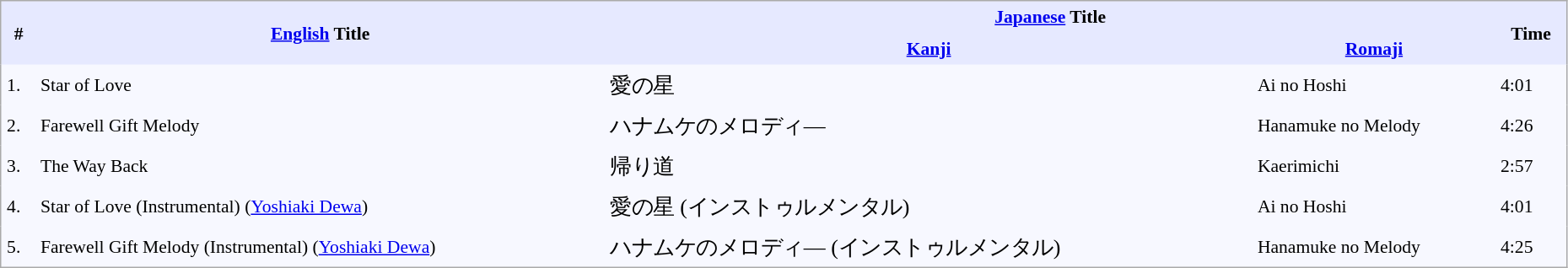<table border="0" cellpadding="4" cellspacing="0"  style="border:1px #aaa solid; border-collapse:collapse; padding:0.2em; margin:0 1em 1em; background:#f7f8ff; font-size:0.9em; width:98%;">
<tr style="vertical-align:middle; background:#e6e9ff;">
<th rowspan="2">#</th>
<th rowspan="2"><a href='#'>English</a> Title</th>
<th colspan="2"><a href='#'>Japanese</a> Title</th>
<th rowspan="2">Time</th>
</tr>
<tr style="background:#e6e9ff;">
<th><a href='#'>Kanji</a></th>
<th><a href='#'>Romaji</a></th>
</tr>
<tr>
<td>1.</td>
<td>Star of Love</td>
<td style="font-size: 120%;">愛の星</td>
<td>Ai no Hoshi</td>
<td>4:01</td>
</tr>
<tr>
<td>2.</td>
<td>Farewell Gift Melody</td>
<td style="font-size: 120%;">ハナムケのメロディ—</td>
<td>Hanamuke no Melody</td>
<td>4:26</td>
</tr>
<tr>
<td>3.</td>
<td>The Way Back</td>
<td style="font-size: 120%;">帰り道</td>
<td>Kaerimichi</td>
<td>2:57</td>
</tr>
<tr>
<td>4.</td>
<td>Star of Love (Instrumental) (<a href='#'>Yoshiaki Dewa</a>)</td>
<td style="font-size: 120%;">愛の星 (インストゥルメンタル)</td>
<td>Ai no Hoshi</td>
<td>4:01</td>
</tr>
<tr>
<td>5.</td>
<td>Farewell Gift Melody (Instrumental) (<a href='#'>Yoshiaki Dewa</a>)</td>
<td style="font-size: 120%;">ハナムケのメロディ— (インストゥルメンタル)</td>
<td>Hanamuke no Melody</td>
<td>4:25</td>
</tr>
</table>
